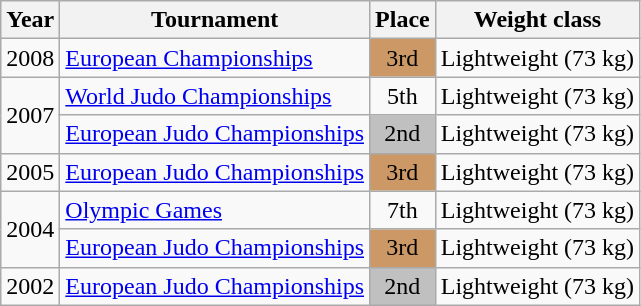<table class=wikitable>
<tr>
<th>Year</th>
<th>Tournament</th>
<th>Place</th>
<th>Weight class</th>
</tr>
<tr>
<td>2008</td>
<td><a href='#'>European Championships</a></td>
<td bgcolor="cc9966" align="center">3rd</td>
<td>Lightweight (73 kg)</td>
</tr>
<tr>
<td rowspan=2>2007</td>
<td><a href='#'>World Judo Championships</a></td>
<td align="center">5th</td>
<td>Lightweight (73 kg)</td>
</tr>
<tr>
<td><a href='#'>European Judo Championships</a></td>
<td bgcolor="silver" align="center">2nd</td>
<td>Lightweight (73 kg)</td>
</tr>
<tr>
<td>2005</td>
<td><a href='#'>European Judo Championships</a></td>
<td bgcolor="cc9966" align="center">3rd</td>
<td>Lightweight (73 kg)</td>
</tr>
<tr>
<td rowspan=2>2004</td>
<td><a href='#'>Olympic Games</a></td>
<td align="center">7th</td>
<td>Lightweight (73 kg)</td>
</tr>
<tr>
<td><a href='#'>European Judo Championships</a></td>
<td bgcolor="cc9966" align="center">3rd</td>
<td>Lightweight (73 kg)</td>
</tr>
<tr>
<td>2002</td>
<td><a href='#'>European Judo Championships</a></td>
<td bgcolor="silver" align="center">2nd</td>
<td>Lightweight (73 kg)</td>
</tr>
</table>
